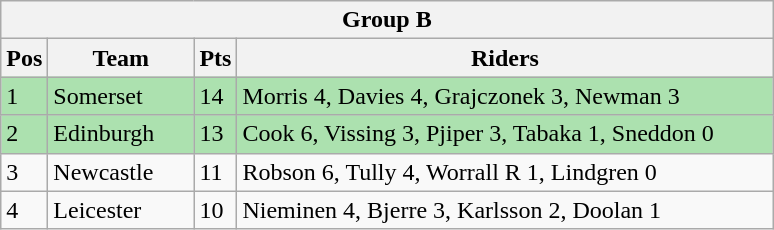<table class="wikitable">
<tr>
<th colspan="4">Group B</th>
</tr>
<tr>
<th width=20>Pos</th>
<th width=90>Team</th>
<th width=20>Pts</th>
<th width=350>Riders</th>
</tr>
<tr style="background:#ACE1AF;">
<td>1</td>
<td align=left>Somerset</td>
<td>14</td>
<td>Morris 4, Davies 4, Grajczonek 3, Newman 3</td>
</tr>
<tr style="background:#ACE1AF;">
<td>2</td>
<td align=left>Edinburgh</td>
<td>13</td>
<td>Cook 6, Vissing 3, Pjiper 3, Tabaka 1, Sneddon 0</td>
</tr>
<tr>
<td>3</td>
<td align=left>Newcastle</td>
<td>11</td>
<td>Robson 6, Tully 4, Worrall R 1, Lindgren 0</td>
</tr>
<tr>
<td>4</td>
<td align=left>Leicester</td>
<td>10</td>
<td>Nieminen 4, Bjerre 3, Karlsson 2, Doolan 1</td>
</tr>
</table>
